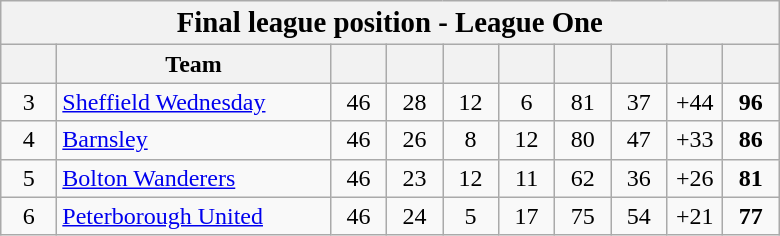<table class="wikitable" style="text-align:center">
<tr>
<th colspan="10"><big>Final league position - League One</big></th>
</tr>
<tr>
<th width="30"></th>
<th width="175">Team</th>
<th width="30"></th>
<th width="30"></th>
<th width="30"></th>
<th width="30"></th>
<th width="30"></th>
<th width="30"></th>
<th width="30"></th>
<th width="30"></th>
</tr>
<tr>
<td>3</td>
<td align="left"><a href='#'>Sheffield Wednesday</a></td>
<td>46</td>
<td>28</td>
<td>12</td>
<td>6</td>
<td>81</td>
<td>37</td>
<td>+44</td>
<td><strong>96</strong></td>
</tr>
<tr>
<td>4</td>
<td align="left"><a href='#'>Barnsley</a></td>
<td>46</td>
<td>26</td>
<td>8</td>
<td>12</td>
<td>80</td>
<td>47</td>
<td>+33</td>
<td><strong>86</strong></td>
</tr>
<tr>
<td>5</td>
<td align="left"><a href='#'>Bolton Wanderers</a></td>
<td>46</td>
<td>23</td>
<td>12</td>
<td>11</td>
<td>62</td>
<td>36</td>
<td>+26</td>
<td><strong>81</strong></td>
</tr>
<tr>
<td>6</td>
<td align="left"><a href='#'>Peterborough United</a></td>
<td>46</td>
<td>24</td>
<td>5</td>
<td>17</td>
<td>75</td>
<td>54</td>
<td>+21</td>
<td><strong>77</strong></td>
</tr>
</table>
